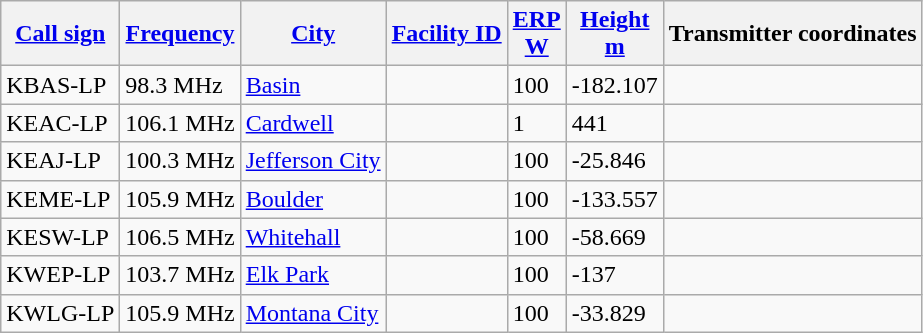<table class="wikitable sortable">
<tr>
<th><a href='#'>Call sign</a></th>
<th data-sort-type="number"><a href='#'>Frequency</a></th>
<th><a href='#'>City</a></th>
<th><a href='#'>Facility ID</a></th>
<th data-sort-type="number"><a href='#'>ERP</a><br><a href='#'>W</a></th>
<th data-sort-type="number"><a href='#'>Height</a><br><a href='#'>m</a></th>
<th class="unsortable">Transmitter coordinates</th>
</tr>
<tr>
<td>KBAS-LP</td>
<td>98.3 MHz</td>
<td><a href='#'>Basin</a></td>
<td></td>
<td>100</td>
<td>-182.107</td>
<td></td>
</tr>
<tr>
<td>KEAC-LP</td>
<td>106.1 MHz</td>
<td><a href='#'>Cardwell</a></td>
<td></td>
<td>1</td>
<td>441</td>
<td></td>
</tr>
<tr>
<td>KEAJ-LP</td>
<td>100.3 MHz</td>
<td><a href='#'>Jefferson City</a></td>
<td></td>
<td>100</td>
<td>-25.846</td>
<td></td>
</tr>
<tr>
<td>KEME-LP</td>
<td>105.9 MHz</td>
<td><a href='#'>Boulder</a></td>
<td></td>
<td>100</td>
<td>-133.557</td>
<td></td>
</tr>
<tr>
<td>KESW-LP</td>
<td>106.5 MHz</td>
<td><a href='#'>Whitehall</a></td>
<td></td>
<td>100</td>
<td>-58.669</td>
<td></td>
</tr>
<tr>
<td>KWEP-LP</td>
<td>103.7 MHz</td>
<td><a href='#'>Elk Park</a></td>
<td></td>
<td>100</td>
<td>-137</td>
<td></td>
</tr>
<tr>
<td>KWLG-LP</td>
<td>105.9 MHz</td>
<td><a href='#'>Montana City</a></td>
<td></td>
<td>100</td>
<td>-33.829</td>
<td></td>
</tr>
</table>
